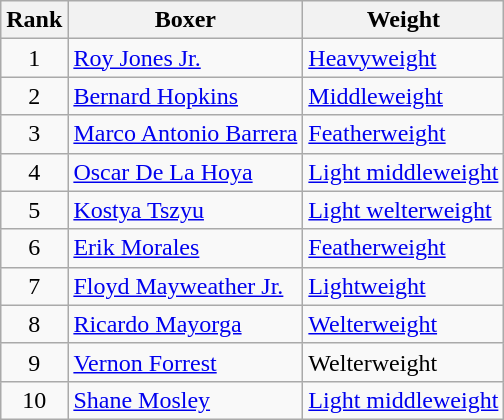<table class="wikitable ">
<tr>
<th>Rank</th>
<th>Boxer</th>
<th>Weight</th>
</tr>
<tr>
<td align=center>1</td>
<td><a href='#'>Roy Jones Jr.</a></td>
<td><a href='#'>Heavyweight</a></td>
</tr>
<tr>
<td align=center>2</td>
<td><a href='#'>Bernard Hopkins</a></td>
<td><a href='#'>Middleweight</a></td>
</tr>
<tr>
<td align=center>3</td>
<td><a href='#'>Marco Antonio Barrera</a></td>
<td><a href='#'>Featherweight</a></td>
</tr>
<tr>
<td align=center>4</td>
<td><a href='#'>Oscar De La Hoya</a></td>
<td><a href='#'>Light middleweight</a></td>
</tr>
<tr>
<td align=center>5</td>
<td><a href='#'>Kostya Tszyu</a></td>
<td><a href='#'>Light welterweight</a></td>
</tr>
<tr>
<td align=center>6</td>
<td><a href='#'>Erik Morales</a></td>
<td><a href='#'>Featherweight</a></td>
</tr>
<tr>
<td align=center>7</td>
<td><a href='#'>Floyd Mayweather Jr.</a></td>
<td><a href='#'>Lightweight</a></td>
</tr>
<tr>
<td align=center>8</td>
<td><a href='#'>Ricardo Mayorga</a></td>
<td><a href='#'>Welterweight</a></td>
</tr>
<tr>
<td align=center>9</td>
<td><a href='#'>Vernon Forrest</a></td>
<td>Welterweight</td>
</tr>
<tr>
<td align=center>10</td>
<td><a href='#'>Shane Mosley</a></td>
<td><a href='#'>Light middleweight</a></td>
</tr>
</table>
